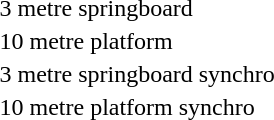<table>
<tr>
<td>3 metre springboard</td>
<td></td>
<td></td>
<td></td>
</tr>
<tr>
<td>10 metre platform</td>
<td></td>
<td></td>
<td></td>
</tr>
<tr>
<td>3 metre springboard synchro</td>
<td></td>
<td></td>
<td></td>
</tr>
<tr>
<td>10 metre platform synchro</td>
<td></td>
<td></td>
<td></td>
</tr>
</table>
